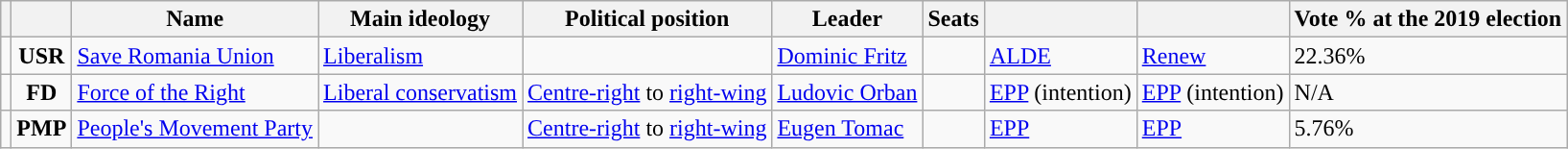<table class="wikitable">
<tr>
<th></th>
<th></th>
<th>Name</th>
<th>Main ideology</th>
<th>Political position</th>
<th>Leader</th>
<th>Seats</th>
<th></th>
<th></th>
<th>Vote % at the 2019 election</th>
</tr>
<tr>
<td style="background:"></td>
<td style="text-align:center;"><strong>USR</strong></td>
<td><a href='#'>Save Romania Union</a><br></td>
<td><a href='#'>Liberalism</a></td>
<td></td>
<td><a href='#'>Dominic Fritz</a></td>
<td></td>
<td><a href='#'>ALDE</a></td>
<td><a href='#'>Renew</a></td>
<td>22.36%</td>
</tr>
<tr>
<td style="background:"></td>
<td style="text-align:center;"><strong>FD</strong></td>
<td><a href='#'>Force of the Right</a><br></td>
<td><a href='#'>Liberal conservatism</a></td>
<td><a href='#'>Centre-right</a> to <a href='#'>right-wing</a></td>
<td><a href='#'>Ludovic Orban</a></td>
<td></td>
<td><a href='#'>EPP</a> (intention)</td>
<td><a href='#'>EPP</a> (intention)</td>
<td>N/A</td>
</tr>
<tr>
<td style="background:"></td>
<td style="text-align:center;"><strong>PMP</strong></td>
<td><a href='#'>People's Movement Party</a><br></td>
<td></td>
<td><a href='#'>Centre-right</a> to <a href='#'>right-wing</a></td>
<td><a href='#'>Eugen Tomac</a></td>
<td></td>
<td><a href='#'>EPP</a></td>
<td><a href='#'>EPP</a></td>
<td>5.76%</td>
</tr>
</table>
